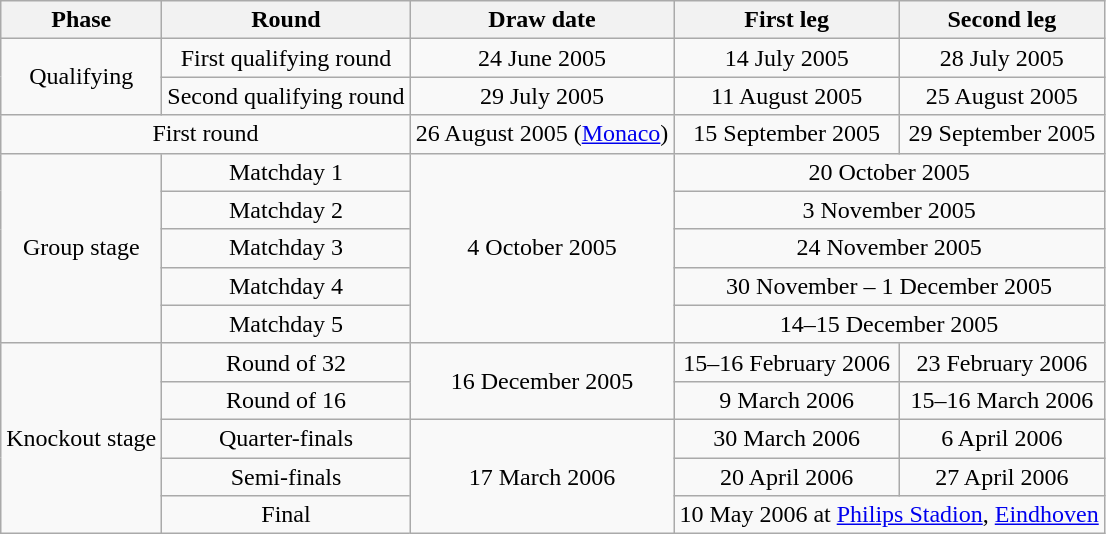<table class="wikitable" style="text-align:center">
<tr>
<th>Phase</th>
<th>Round</th>
<th>Draw date</th>
<th>First leg</th>
<th>Second leg</th>
</tr>
<tr>
<td rowspan="2">Qualifying</td>
<td>First qualifying round</td>
<td>24 June 2005</td>
<td>14 July 2005</td>
<td>28 July 2005</td>
</tr>
<tr>
<td>Second qualifying round</td>
<td>29 July 2005</td>
<td>11 August 2005</td>
<td>25 August 2005</td>
</tr>
<tr>
<td colspan="2">First round</td>
<td>26 August 2005 (<a href='#'>Monaco</a>)</td>
<td>15 September 2005</td>
<td>29 September 2005</td>
</tr>
<tr>
<td rowspan="5">Group stage</td>
<td>Matchday 1</td>
<td rowspan="5">4 October 2005</td>
<td colspan="2">20 October 2005</td>
</tr>
<tr>
<td>Matchday 2</td>
<td colspan="2">3 November 2005</td>
</tr>
<tr>
<td>Matchday 3</td>
<td colspan="2">24 November 2005</td>
</tr>
<tr>
<td>Matchday 4</td>
<td colspan="2">30 November – 1 December 2005</td>
</tr>
<tr>
<td>Matchday 5</td>
<td colspan="2">14–15 December 2005</td>
</tr>
<tr>
<td rowspan="5">Knockout stage</td>
<td>Round of 32</td>
<td rowspan="2">16 December 2005</td>
<td>15–16 February 2006</td>
<td>23 February 2006</td>
</tr>
<tr>
<td>Round of 16</td>
<td>9 March 2006</td>
<td>15–16 March 2006</td>
</tr>
<tr>
<td>Quarter-finals</td>
<td rowspan="3">17 March 2006</td>
<td>30 March 2006</td>
<td>6 April 2006</td>
</tr>
<tr>
<td>Semi-finals</td>
<td>20 April 2006</td>
<td>27 April 2006</td>
</tr>
<tr>
<td>Final</td>
<td colspan="2">10 May 2006 at <a href='#'>Philips Stadion</a>, <a href='#'>Eindhoven</a></td>
</tr>
</table>
